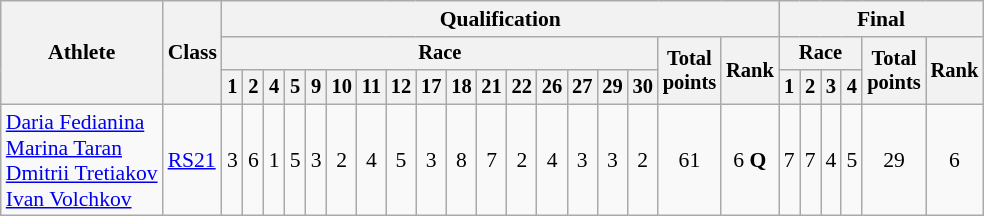<table class="wikitable" style="text-align:center;font-size:90%">
<tr>
<th rowspan=3>Athlete</th>
<th rowspan=3>Class</th>
<th colspan=18>Qualification</th>
<th colspan=6>Final</th>
</tr>
<tr style="font-size:95%">
<th colspan=16>Race</th>
<th rowspan=2>Total<br>points</th>
<th rowspan=2>Rank</th>
<th colspan=4>Race</th>
<th rowspan=2>Total<br>points</th>
<th rowspan=2>Rank</th>
</tr>
<tr style="font-size:95%">
<th>1</th>
<th>2</th>
<th>4</th>
<th>5</th>
<th>9</th>
<th>10</th>
<th>11</th>
<th>12</th>
<th>17</th>
<th>18</th>
<th>21</th>
<th>22</th>
<th>26</th>
<th>27</th>
<th>29</th>
<th>30</th>
<th>1</th>
<th>2</th>
<th>3</th>
<th>4</th>
</tr>
<tr>
<td align=left><a href='#'>Daria Fedianina</a><br><a href='#'>Marina Taran</a><br><a href='#'>Dmitrii Tretiakov</a><br><a href='#'>Ivan Volchkov</a></td>
<td align=left><a href='#'>RS21</a></td>
<td>3</td>
<td>6</td>
<td>1</td>
<td>5</td>
<td>3</td>
<td>2</td>
<td>4</td>
<td>5</td>
<td>3</td>
<td>8</td>
<td>7</td>
<td>2</td>
<td>4</td>
<td>3</td>
<td>3</td>
<td>2</td>
<td>61</td>
<td>6 <strong>Q</strong></td>
<td>7</td>
<td>7</td>
<td>4</td>
<td>5</td>
<td>29</td>
<td>6</td>
</tr>
</table>
